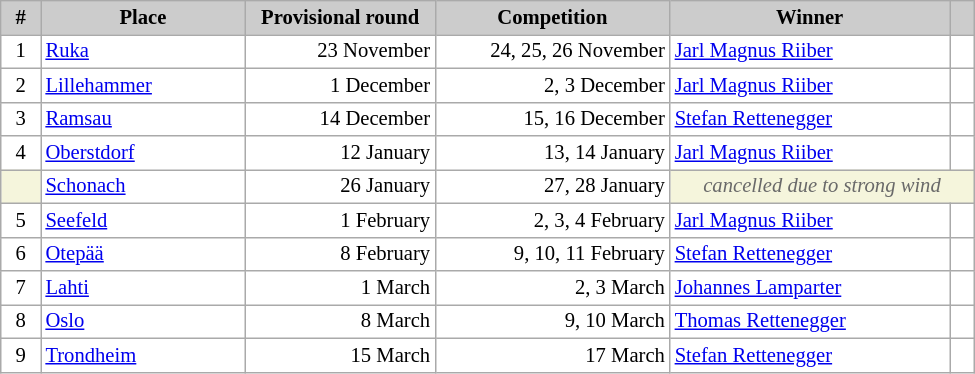<table class="wikitable plainrowheaders" style="background:#fff; font-size:86%; line-height:16px; border:grey solid 1px; border-collapse:collapse;">
<tr style="background:#ccc; text-align:center;">
<th style="background-color: #ccc;" width=20>#</th>
<th style="background-color: #ccc;" width=130>Place</th>
<th style="background-color: #ccc;" width=120>Provisional round</th>
<th style="background-color: #ccc;" width=150>Competition</th>
<th style="background-color: #ccc;" width=180>Winner</th>
<th scope="col" style="background:#ccc; width:10px;"></th>
</tr>
<tr>
<td align=center>1</td>
<td> <a href='#'>Ruka</a></td>
<td align=right>23 November</td>
<td align=right>24, 25, 26 November</td>
<td> <a href='#'>Jarl Magnus Riiber</a></td>
<td></td>
</tr>
<tr>
<td align=center>2</td>
<td> <a href='#'>Lillehammer</a></td>
<td align=right>1 December</td>
<td align=right>2, 3 December</td>
<td> <a href='#'>Jarl Magnus Riiber</a></td>
<td></td>
</tr>
<tr>
<td align=center>3</td>
<td> <a href='#'>Ramsau</a></td>
<td align=right>14 December</td>
<td align=right>15, 16 December</td>
<td> <a href='#'>Stefan Rettenegger</a></td>
<td></td>
</tr>
<tr>
<td align=center>4</td>
<td> <a href='#'>Oberstdorf</a></td>
<td align=right>12 January</td>
<td align=right>13, 14 January</td>
<td> <a href='#'>Jarl Magnus Riiber</a></td>
<td></td>
</tr>
<tr>
<td bgcolor="F5F5DC"></td>
<td> <a href='#'>Schonach</a></td>
<td align=right>26 January</td>
<td align=right>27, 28 January</td>
<td colspan=2 align=center bgcolor="F5F5DC" style=color:#696969><em>cancelled due to strong wind</em></td>
</tr>
<tr>
<td align=center>5</td>
<td> <a href='#'>Seefeld</a></td>
<td align=right>1 February</td>
<td align=right>2, 3, 4 February</td>
<td> <a href='#'>Jarl Magnus Riiber</a></td>
<td></td>
</tr>
<tr>
<td align=center>6</td>
<td> <a href='#'>Otepää</a></td>
<td align=right>8 February</td>
<td align=right>9, 10, 11 February</td>
<td> <a href='#'>Stefan Rettenegger</a></td>
<td></td>
</tr>
<tr>
<td align=center>7</td>
<td> <a href='#'>Lahti</a></td>
<td align=right>1 March</td>
<td align=right>2, 3 March</td>
<td> <a href='#'>Johannes Lamparter</a></td>
<td></td>
</tr>
<tr>
<td align=center>8</td>
<td> <a href='#'>Oslo</a></td>
<td align=right>8 March</td>
<td align=right>9, 10 March</td>
<td> <a href='#'>Thomas Rettenegger</a></td>
<td></td>
</tr>
<tr>
<td align=center>9</td>
<td> <a href='#'>Trondheim</a></td>
<td align=right>15 March</td>
<td align=right>17 March</td>
<td> <a href='#'>Stefan Rettenegger</a></td>
<td></td>
</tr>
</table>
